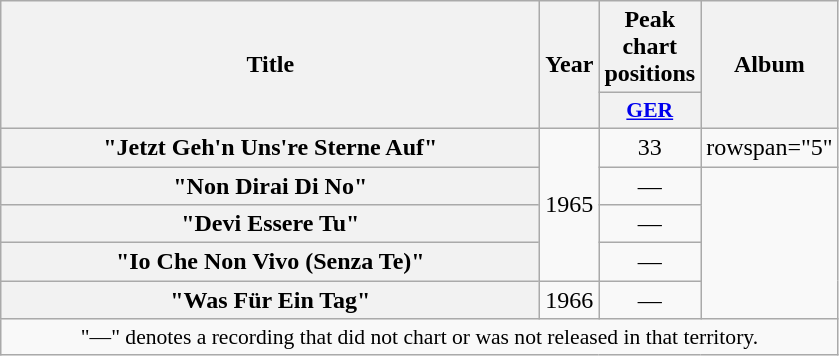<table class="wikitable plainrowheaders" style="text-align:center;" border="1">
<tr>
<th scope="col" rowspan="2" style="width:22em;">Title</th>
<th scope="col" rowspan="2">Year</th>
<th scope="col" colspan="1">Peak<br>chart<br>positions</th>
<th scope="col" rowspan="2">Album</th>
</tr>
<tr>
<th scope="col" style="width:3em;font-size:90%;"><a href='#'>GER</a><br></th>
</tr>
<tr>
<th scope="row">"Jetzt Geh'n Uns're Sterne Auf"</th>
<td rowspan="4">1965</td>
<td>33</td>
<td>rowspan="5" </td>
</tr>
<tr>
<th scope="row">"Non Dirai Di No"</th>
<td>—</td>
</tr>
<tr>
<th scope="row">"Devi Essere Tu"</th>
<td>—</td>
</tr>
<tr>
<th scope="row">"Io Che Non Vivo (Senza Te)"</th>
<td>—</td>
</tr>
<tr>
<th scope="row">"Was Für Ein Tag"</th>
<td>1966</td>
<td>—</td>
</tr>
<tr>
<td colspan="4" style="font-size:90%">"—" denotes a recording that did not chart or was not released in that territory.</td>
</tr>
</table>
